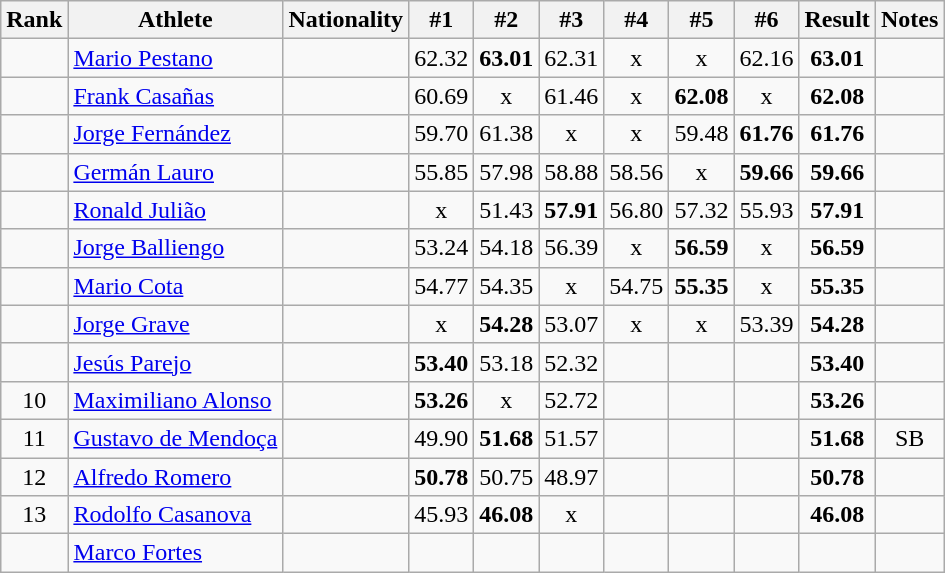<table class="wikitable sortable" style="text-align:center">
<tr>
<th>Rank</th>
<th>Athlete</th>
<th>Nationality</th>
<th>#1</th>
<th>#2</th>
<th>#3</th>
<th>#4</th>
<th>#5</th>
<th>#6</th>
<th>Result</th>
<th>Notes</th>
</tr>
<tr>
<td></td>
<td align="left"><a href='#'>Mario Pestano</a></td>
<td align=left></td>
<td>62.32</td>
<td><strong>63.01</strong></td>
<td>62.31</td>
<td>x</td>
<td>x</td>
<td>62.16</td>
<td><strong>63.01</strong></td>
<td></td>
</tr>
<tr>
<td></td>
<td align="left"><a href='#'>Frank Casañas</a></td>
<td align=left></td>
<td>60.69</td>
<td>x</td>
<td>61.46</td>
<td>x</td>
<td><strong>62.08</strong></td>
<td>x</td>
<td><strong>62.08</strong></td>
<td></td>
</tr>
<tr>
<td></td>
<td align="left"><a href='#'>Jorge Fernández</a></td>
<td align=left></td>
<td>59.70</td>
<td>61.38</td>
<td>x</td>
<td>x</td>
<td>59.48</td>
<td><strong>61.76</strong></td>
<td><strong>61.76</strong></td>
<td></td>
</tr>
<tr>
<td></td>
<td align="left"><a href='#'>Germán Lauro</a></td>
<td align=left></td>
<td>55.85</td>
<td>57.98</td>
<td>58.88</td>
<td>58.56</td>
<td>x</td>
<td><strong>59.66</strong></td>
<td><strong>59.66</strong></td>
<td></td>
</tr>
<tr>
<td></td>
<td align="left"><a href='#'>Ronald Julião</a></td>
<td align=left></td>
<td>x</td>
<td>51.43</td>
<td><strong>57.91</strong></td>
<td>56.80</td>
<td>57.32</td>
<td>55.93</td>
<td><strong>57.91</strong></td>
<td></td>
</tr>
<tr>
<td></td>
<td align="left"><a href='#'>Jorge Balliengo</a></td>
<td align=left></td>
<td>53.24</td>
<td>54.18</td>
<td>56.39</td>
<td>x</td>
<td><strong>56.59</strong></td>
<td>x</td>
<td><strong>56.59</strong></td>
<td></td>
</tr>
<tr>
<td></td>
<td align="left"><a href='#'>Mario Cota</a></td>
<td align=left></td>
<td>54.77</td>
<td>54.35</td>
<td>x</td>
<td>54.75</td>
<td><strong>55.35</strong></td>
<td>x</td>
<td><strong>55.35</strong></td>
<td></td>
</tr>
<tr>
<td></td>
<td align="left"><a href='#'>Jorge Grave</a></td>
<td align=left></td>
<td>x</td>
<td><strong>54.28</strong></td>
<td>53.07</td>
<td>x</td>
<td>x</td>
<td>53.39</td>
<td><strong>54.28</strong></td>
<td></td>
</tr>
<tr>
<td></td>
<td align="left"><a href='#'>Jesús Parejo</a></td>
<td align=left></td>
<td><strong>53.40</strong></td>
<td>53.18</td>
<td>52.32</td>
<td></td>
<td></td>
<td></td>
<td><strong>53.40</strong></td>
<td></td>
</tr>
<tr>
<td>10</td>
<td align="left"><a href='#'>Maximiliano Alonso</a></td>
<td align=left></td>
<td><strong>53.26</strong></td>
<td>x</td>
<td>52.72</td>
<td></td>
<td></td>
<td></td>
<td><strong>53.26</strong></td>
<td></td>
</tr>
<tr>
<td>11</td>
<td align="left"><a href='#'>Gustavo de Mendoça</a></td>
<td align=left></td>
<td>49.90</td>
<td><strong>51.68</strong></td>
<td>51.57</td>
<td></td>
<td></td>
<td></td>
<td><strong>51.68</strong></td>
<td>SB</td>
</tr>
<tr>
<td>12</td>
<td align="left"><a href='#'>Alfredo Romero</a></td>
<td align=left></td>
<td><strong>50.78</strong></td>
<td>50.75</td>
<td>48.97</td>
<td></td>
<td></td>
<td></td>
<td><strong>50.78</strong></td>
<td></td>
</tr>
<tr>
<td>13</td>
<td align="left"><a href='#'>Rodolfo Casanova</a></td>
<td align=left></td>
<td>45.93</td>
<td><strong>46.08</strong></td>
<td>x</td>
<td></td>
<td></td>
<td></td>
<td><strong>46.08</strong></td>
<td></td>
</tr>
<tr>
<td></td>
<td align="left"><a href='#'>Marco Fortes</a></td>
<td align=left></td>
<td></td>
<td></td>
<td></td>
<td></td>
<td></td>
<td></td>
<td><strong></strong></td>
<td></td>
</tr>
</table>
